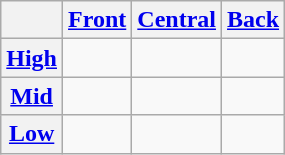<table class="wikitable" style="text-align:center">
<tr>
<th></th>
<th><a href='#'>Front</a></th>
<th><a href='#'>Central</a></th>
<th><a href='#'>Back</a></th>
</tr>
<tr>
<th><a href='#'>High</a></th>
<td></td>
<td></td>
<td></td>
</tr>
<tr>
<th><a href='#'>Mid</a></th>
<td></td>
<td></td>
<td></td>
</tr>
<tr>
<th><a href='#'>Low</a></th>
<td></td>
<td></td>
<td></td>
</tr>
</table>
